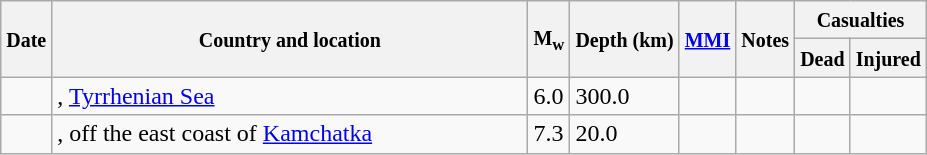<table class="wikitable sortable sort-under" style="border:1px black; margin-left:1em;">
<tr>
<th rowspan="2"><small>Date</small></th>
<th rowspan="2" style="width: 310px"><small>Country and location</small></th>
<th rowspan="2"><small>M<sub>w</sub></small></th>
<th rowspan="2"><small>Depth (km)</small></th>
<th rowspan="2"><small><a href='#'>MMI</a></small></th>
<th rowspan="2" class="unsortable"><small>Notes</small></th>
<th colspan="2"><small>Casualties</small></th>
</tr>
<tr>
<th><small>Dead</small></th>
<th><small>Injured</small></th>
</tr>
<tr>
<td></td>
<td>, <a href='#'>Tyrrhenian Sea</a></td>
<td>6.0</td>
<td>300.0</td>
<td></td>
<td></td>
<td></td>
<td></td>
</tr>
<tr>
<td></td>
<td>, off the east coast of <a href='#'>Kamchatka</a></td>
<td>7.3</td>
<td>20.0</td>
<td></td>
<td></td>
<td></td>
<td></td>
</tr>
</table>
